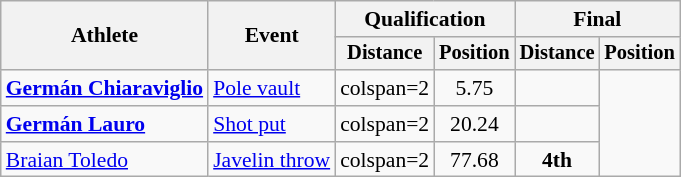<table class=wikitable style="font-size:90%">
<tr>
<th rowspan="2">Athlete</th>
<th rowspan="2">Event</th>
<th colspan="2">Qualification</th>
<th colspan="2">Final</th>
</tr>
<tr style="font-size:95%">
<th>Distance</th>
<th>Position</th>
<th>Distance</th>
<th>Position</th>
</tr>
<tr align=center>
<td align=left><strong><a href='#'>Germán Chiaraviglio</a></strong></td>
<td align=left><a href='#'>Pole vault</a></td>
<td>colspan=2 </td>
<td>5.75</td>
<td></td>
</tr>
<tr align=center>
<td align=left><strong><a href='#'>Germán Lauro</a></strong></td>
<td align=left><a href='#'>Shot put</a></td>
<td>colspan=2 </td>
<td>20.24</td>
<td></td>
</tr>
<tr align=center>
<td align=left><a href='#'>Braian Toledo</a></td>
<td align=left><a href='#'>Javelin throw</a></td>
<td>colspan=2 </td>
<td>77.68</td>
<td><strong>4th</strong></td>
</tr>
</table>
